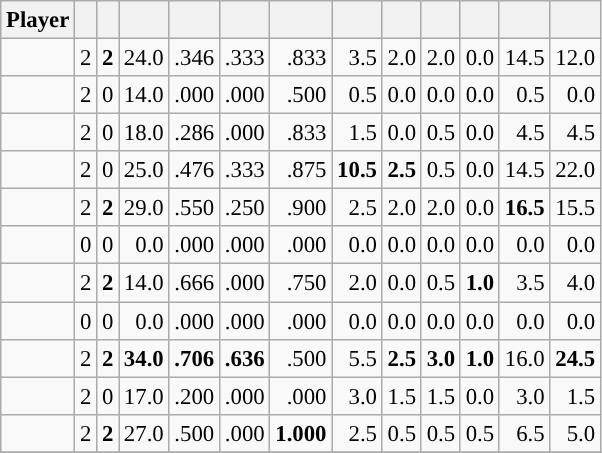<table class="wikitable sortable" style="font-size:95%; text-align:right;">
<tr>
<th>Player</th>
<th></th>
<th></th>
<th></th>
<th></th>
<th></th>
<th></th>
<th></th>
<th></th>
<th></th>
<th></th>
<th></th>
<th></th>
</tr>
<tr>
<td><strong></strong></td>
<td>2</td>
<td><strong>2</strong></td>
<td>24.0</td>
<td>.346</td>
<td>.333</td>
<td>.833</td>
<td>3.5</td>
<td>2.0</td>
<td>2.0</td>
<td>0.0</td>
<td>14.5</td>
<td>12.0</td>
</tr>
<tr>
<td><strong></strong></td>
<td>2</td>
<td>0</td>
<td>14.0</td>
<td>.000</td>
<td>.000</td>
<td>.500</td>
<td>0.5</td>
<td>0.0</td>
<td>0.0</td>
<td>0.0</td>
<td>0.5</td>
<td>0.0</td>
</tr>
<tr>
<td><strong></strong></td>
<td>2</td>
<td>0</td>
<td>18.0</td>
<td>.286</td>
<td>.000</td>
<td>.833</td>
<td>1.5</td>
<td>0.0</td>
<td>0.5</td>
<td>0.0</td>
<td>4.5</td>
<td>4.5</td>
</tr>
<tr>
<td><strong></strong></td>
<td>2</td>
<td>0</td>
<td>25.0</td>
<td>.476</td>
<td>.333</td>
<td>.875</td>
<td><strong>10.5</strong></td>
<td><strong>2.5</strong></td>
<td>0.5</td>
<td>0.0</td>
<td>14.5</td>
<td>22.0</td>
</tr>
<tr>
<td><strong></strong></td>
<td>2</td>
<td><strong>2</strong></td>
<td>29.0</td>
<td>.550</td>
<td>.250</td>
<td>.900</td>
<td>2.5</td>
<td>2.0</td>
<td>2.0</td>
<td>0.0</td>
<td><strong>16.5</strong></td>
<td>15.5</td>
</tr>
<tr>
<td><strong></strong></td>
<td>0</td>
<td>0</td>
<td>0.0</td>
<td>.000</td>
<td>.000</td>
<td>.000</td>
<td>0.0</td>
<td>0.0</td>
<td>0.0</td>
<td>0.0</td>
<td>0.0</td>
<td>0.0</td>
</tr>
<tr>
<td><strong></strong></td>
<td>2</td>
<td><strong>2</strong></td>
<td>14.0</td>
<td>.666</td>
<td>.000</td>
<td>.750</td>
<td>2.0</td>
<td>0.0</td>
<td>0.5</td>
<td><strong>1.0</strong></td>
<td>3.5</td>
<td>4.0</td>
</tr>
<tr>
<td><strong></strong></td>
<td>0</td>
<td>0</td>
<td>0.0</td>
<td>.000</td>
<td>.000</td>
<td>.000</td>
<td>0.0</td>
<td>0.0</td>
<td>0.0</td>
<td>0.0</td>
<td>0.0</td>
<td>0.0</td>
</tr>
<tr>
<td><strong></strong></td>
<td>2</td>
<td><strong>2</strong></td>
<td><strong>34.0</strong></td>
<td><strong>.706</strong></td>
<td><strong>.636</strong></td>
<td>.500</td>
<td>5.5</td>
<td><strong>2.5</strong></td>
<td><strong>3.0</strong></td>
<td><strong>1.0</strong></td>
<td>16.0</td>
<td><strong>24.5</strong></td>
</tr>
<tr>
<td><strong></strong></td>
<td>2</td>
<td>0</td>
<td>17.0</td>
<td>.200</td>
<td>.000</td>
<td>.000</td>
<td>3.0</td>
<td>1.5</td>
<td>1.5</td>
<td>0.0</td>
<td>3.0</td>
<td>1.5</td>
</tr>
<tr>
<td><strong></strong></td>
<td>2</td>
<td><strong>2</strong></td>
<td>27.0</td>
<td>.500</td>
<td>.000</td>
<td><strong>1.000</strong></td>
<td>2.5</td>
<td>0.5</td>
<td>0.5</td>
<td>0.5</td>
<td>6.5</td>
<td>5.0</td>
</tr>
<tr>
</tr>
</table>
